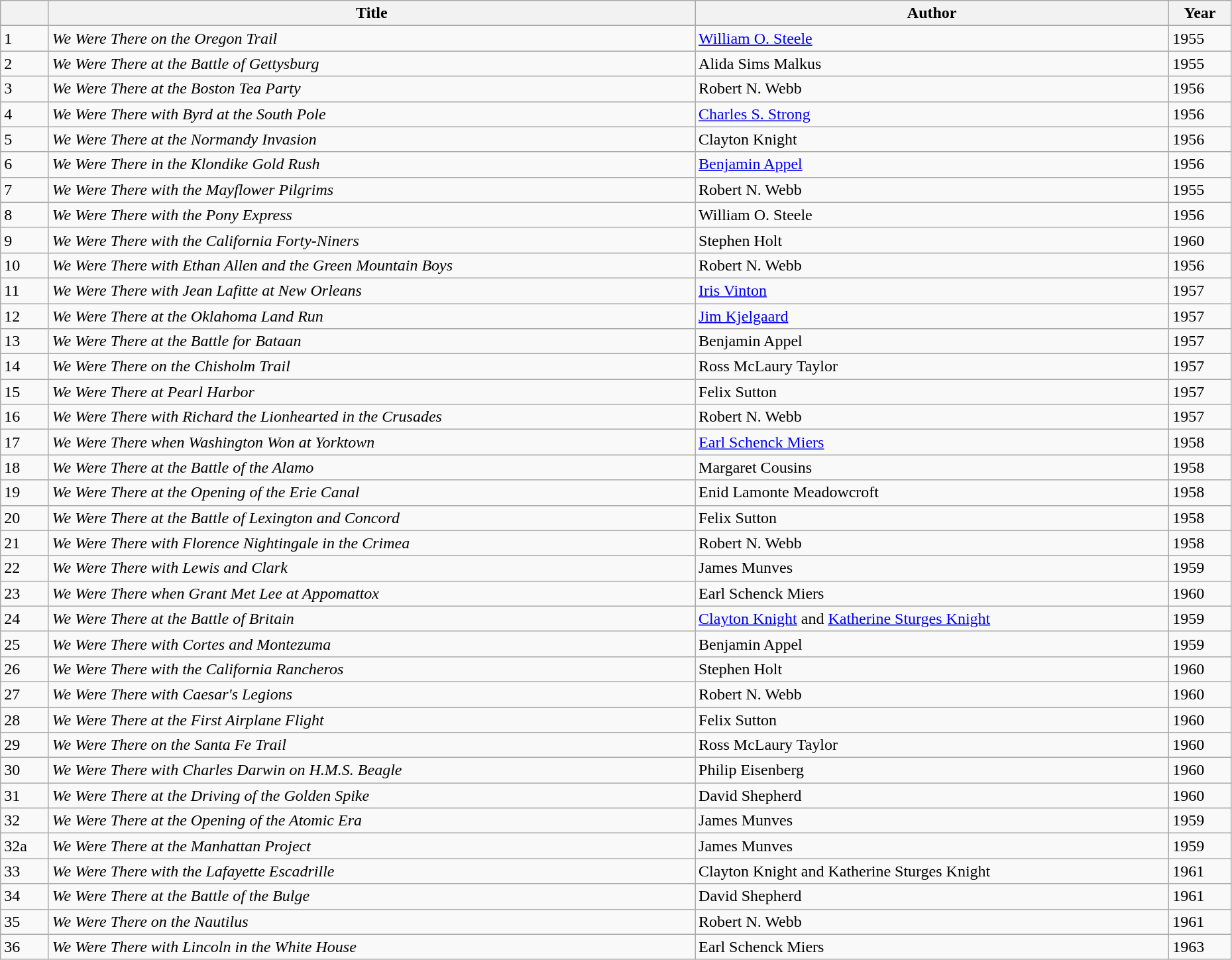<table class="wikitable sortable" style="width:98%">
<tr>
<th></th>
<th>Title</th>
<th>Author</th>
<th>Year</th>
</tr>
<tr>
<td>1</td>
<td><em>We Were There on the Oregon Trail</em></td>
<td><a href='#'>William O. Steele</a></td>
<td>1955</td>
</tr>
<tr>
<td>2</td>
<td><em>We Were There at the Battle of Gettysburg</em></td>
<td>Alida Sims Malkus</td>
<td>1955</td>
</tr>
<tr>
<td>3</td>
<td><em>We Were There at the Boston Tea Party</em></td>
<td>Robert N. Webb</td>
<td>1956</td>
</tr>
<tr>
<td>4</td>
<td><em>We Were There with Byrd at the South Pole</em></td>
<td><a href='#'>Charles S. Strong</a></td>
<td>1956</td>
</tr>
<tr>
<td>5</td>
<td><em>We Were There at the Normandy Invasion</em></td>
<td>Clayton Knight</td>
<td>1956</td>
</tr>
<tr>
<td>6</td>
<td><em>We Were There in the Klondike Gold Rush</em></td>
<td><a href='#'>Benjamin Appel</a></td>
<td>1956</td>
</tr>
<tr>
<td>7</td>
<td><em>We Were There with the Mayflower Pilgrims</em></td>
<td>Robert N. Webb</td>
<td>1955</td>
</tr>
<tr>
<td>8</td>
<td><em>We Were There with the Pony Express</em></td>
<td>William O. Steele</td>
<td>1956</td>
</tr>
<tr>
<td>9</td>
<td><em>We Were There with the California Forty-Niners</em></td>
<td>Stephen Holt</td>
<td>1960</td>
</tr>
<tr>
<td>10</td>
<td><em>We Were There with Ethan Allen and the Green Mountain Boys</em></td>
<td>Robert N. Webb</td>
<td>1956</td>
</tr>
<tr>
<td>11</td>
<td><em>We Were There with Jean Lafitte at New Orleans</em></td>
<td><a href='#'>Iris Vinton</a></td>
<td>1957</td>
</tr>
<tr>
<td>12</td>
<td><em>We Were There at the Oklahoma Land Run</em></td>
<td><a href='#'>Jim Kjelgaard</a></td>
<td>1957</td>
</tr>
<tr>
<td>13</td>
<td><em>We Were There at the Battle for Bataan</em></td>
<td>Benjamin Appel</td>
<td>1957</td>
</tr>
<tr>
<td>14</td>
<td><em>We Were There on the Chisholm Trail</em></td>
<td>Ross McLaury Taylor</td>
<td>1957</td>
</tr>
<tr>
<td>15</td>
<td><em>We Were There at Pearl Harbor</em></td>
<td>Felix Sutton</td>
<td>1957</td>
</tr>
<tr>
<td>16</td>
<td><em>We Were There with Richard the Lionhearted in the Crusades</em></td>
<td>Robert N. Webb</td>
<td>1957</td>
</tr>
<tr>
<td>17</td>
<td><em>We Were There when Washington Won at Yorktown</em></td>
<td><a href='#'>Earl Schenck Miers</a></td>
<td>1958</td>
</tr>
<tr>
<td>18</td>
<td><em>We Were There at the Battle of the Alamo</em></td>
<td>Margaret Cousins</td>
<td>1958</td>
</tr>
<tr>
<td>19</td>
<td><em>We Were There at the Opening of the Erie Canal</em></td>
<td>Enid Lamonte Meadowcroft</td>
<td>1958</td>
</tr>
<tr>
<td>20</td>
<td><em>We Were There at the Battle of Lexington and Concord</em></td>
<td>Felix Sutton</td>
<td>1958</td>
</tr>
<tr>
<td>21</td>
<td><em>We Were There with Florence Nightingale in the Crimea</em></td>
<td>Robert N. Webb</td>
<td>1958</td>
</tr>
<tr>
<td>22</td>
<td><em>We Were There with Lewis and Clark</em></td>
<td>James Munves</td>
<td>1959</td>
</tr>
<tr>
<td>23</td>
<td><em>We Were There  when Grant Met Lee at Appomattox</em></td>
<td>Earl Schenck Miers</td>
<td>1960</td>
</tr>
<tr>
<td>24</td>
<td><em>We Were There at the Battle of Britain</em></td>
<td><a href='#'>Clayton Knight</a> and <a href='#'>Katherine Sturges Knight</a></td>
<td>1959</td>
</tr>
<tr>
<td>25</td>
<td><em>We Were There with Cortes and Montezuma</em></td>
<td>Benjamin Appel</td>
<td>1959</td>
</tr>
<tr>
<td>26</td>
<td><em>We Were There with the California Rancheros</em></td>
<td>Stephen Holt</td>
<td>1960</td>
</tr>
<tr>
<td>27</td>
<td><em>We Were There with Caesar's Legions</em></td>
<td>Robert N. Webb</td>
<td>1960</td>
</tr>
<tr>
<td>28</td>
<td><em>We Were There at the First Airplane Flight</em></td>
<td>Felix Sutton</td>
<td>1960</td>
</tr>
<tr>
<td>29</td>
<td><em>We Were There on the Santa Fe Trail</em></td>
<td>Ross McLaury Taylor</td>
<td>1960</td>
</tr>
<tr>
<td>30</td>
<td><em>We Were There with Charles Darwin on H.M.S. Beagle</em></td>
<td>Philip Eisenberg</td>
<td>1960</td>
</tr>
<tr>
<td>31</td>
<td><em>We Were There at the Driving of the Golden Spike</em></td>
<td>David Shepherd</td>
<td>1960</td>
</tr>
<tr>
<td>32</td>
<td><em>We Were There at the Opening of the Atomic Era</em></td>
<td>James Munves</td>
<td>1959</td>
</tr>
<tr>
<td>32a</td>
<td><em>We Were There at the Manhattan Project</em></td>
<td>James Munves</td>
<td>1959</td>
</tr>
<tr>
<td>33</td>
<td><em>We Were There with the Lafayette Escadrille</em></td>
<td>Clayton Knight and Katherine Sturges Knight</td>
<td>1961</td>
</tr>
<tr>
<td>34</td>
<td><em>We Were There at the Battle of the Bulge</em></td>
<td>David Shepherd</td>
<td>1961</td>
</tr>
<tr>
<td>35</td>
<td><em>We Were There on the Nautilus</em></td>
<td>Robert N. Webb</td>
<td>1961</td>
</tr>
<tr>
<td>36</td>
<td><em>We Were There with Lincoln in the White House</em></td>
<td>Earl Schenck Miers</td>
<td>1963</td>
</tr>
</table>
